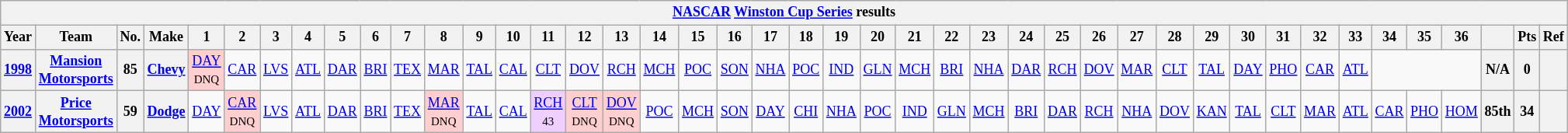<table class="wikitable" style="text-align:center; font-size:75%">
<tr>
<th colspan=45><a href='#'>NASCAR</a> <a href='#'>Winston Cup Series</a> results</th>
</tr>
<tr>
<th>Year</th>
<th>Team</th>
<th>No.</th>
<th>Make</th>
<th>1</th>
<th>2</th>
<th>3</th>
<th>4</th>
<th>5</th>
<th>6</th>
<th>7</th>
<th>8</th>
<th>9</th>
<th>10</th>
<th>11</th>
<th>12</th>
<th>13</th>
<th>14</th>
<th>15</th>
<th>16</th>
<th>17</th>
<th>18</th>
<th>19</th>
<th>20</th>
<th>21</th>
<th>22</th>
<th>23</th>
<th>24</th>
<th>25</th>
<th>26</th>
<th>27</th>
<th>28</th>
<th>29</th>
<th>30</th>
<th>31</th>
<th>32</th>
<th>33</th>
<th>34</th>
<th>35</th>
<th>36</th>
<th></th>
<th>Pts</th>
<th>Ref</th>
</tr>
<tr>
<th><a href='#'>1998</a></th>
<th><a href='#'>Mansion Motorsports</a></th>
<th>85</th>
<th><a href='#'>Chevy</a></th>
<td style="background:#FFCFCF;"><a href='#'>DAY</a><br><small>DNQ</small></td>
<td><a href='#'>CAR</a></td>
<td><a href='#'>LVS</a></td>
<td><a href='#'>ATL</a></td>
<td><a href='#'>DAR</a></td>
<td><a href='#'>BRI</a></td>
<td><a href='#'>TEX</a></td>
<td><a href='#'>MAR</a></td>
<td><a href='#'>TAL</a></td>
<td><a href='#'>CAL</a></td>
<td><a href='#'>CLT</a></td>
<td><a href='#'>DOV</a></td>
<td><a href='#'>RCH</a></td>
<td><a href='#'>MCH</a></td>
<td><a href='#'>POC</a></td>
<td><a href='#'>SON</a></td>
<td><a href='#'>NHA</a></td>
<td><a href='#'>POC</a></td>
<td><a href='#'>IND</a></td>
<td><a href='#'>GLN</a></td>
<td><a href='#'>MCH</a></td>
<td><a href='#'>BRI</a></td>
<td><a href='#'>NHA</a></td>
<td><a href='#'>DAR</a></td>
<td><a href='#'>RCH</a></td>
<td><a href='#'>DOV</a></td>
<td><a href='#'>MAR</a></td>
<td><a href='#'>CLT</a></td>
<td><a href='#'>TAL</a></td>
<td><a href='#'>DAY</a></td>
<td><a href='#'>PHO</a></td>
<td><a href='#'>CAR</a></td>
<td><a href='#'>ATL</a></td>
<td colspan=3></td>
<th>N/A</th>
<th>0</th>
<th></th>
</tr>
<tr>
<th><a href='#'>2002</a></th>
<th><a href='#'>Price Motorsports</a></th>
<th>59</th>
<th><a href='#'>Dodge</a></th>
<td><a href='#'>DAY</a></td>
<td style="background:#FFCFCF;"><a href='#'>CAR</a><br><small>DNQ</small></td>
<td><a href='#'>LVS</a></td>
<td><a href='#'>ATL</a></td>
<td><a href='#'>DAR</a></td>
<td><a href='#'>BRI</a></td>
<td><a href='#'>TEX</a></td>
<td style="background:#FFCFCF;"><a href='#'>MAR</a><br><small>DNQ</small></td>
<td><a href='#'>TAL</a></td>
<td><a href='#'>CAL</a></td>
<td style="background:#EFCFFF;"><a href='#'>RCH</a><br><small>43</small></td>
<td style="background:#FFCFCF;"><a href='#'>CLT</a><br><small>DNQ</small></td>
<td style="background:#FFCFCF;"><a href='#'>DOV</a><br><small>DNQ</small></td>
<td><a href='#'>POC</a></td>
<td><a href='#'>MCH</a></td>
<td><a href='#'>SON</a></td>
<td><a href='#'>DAY</a></td>
<td><a href='#'>CHI</a></td>
<td><a href='#'>NHA</a></td>
<td><a href='#'>POC</a></td>
<td><a href='#'>IND</a></td>
<td><a href='#'>GLN</a></td>
<td><a href='#'>MCH</a></td>
<td><a href='#'>BRI</a></td>
<td><a href='#'>DAR</a></td>
<td><a href='#'>RCH</a></td>
<td><a href='#'>NHA</a></td>
<td><a href='#'>DOV</a></td>
<td><a href='#'>KAN</a></td>
<td><a href='#'>TAL</a></td>
<td><a href='#'>CLT</a></td>
<td><a href='#'>MAR</a></td>
<td><a href='#'>ATL</a></td>
<td><a href='#'>CAR</a></td>
<td><a href='#'>PHO</a></td>
<td><a href='#'>HOM</a></td>
<th>85th</th>
<th>34</th>
<th></th>
</tr>
</table>
